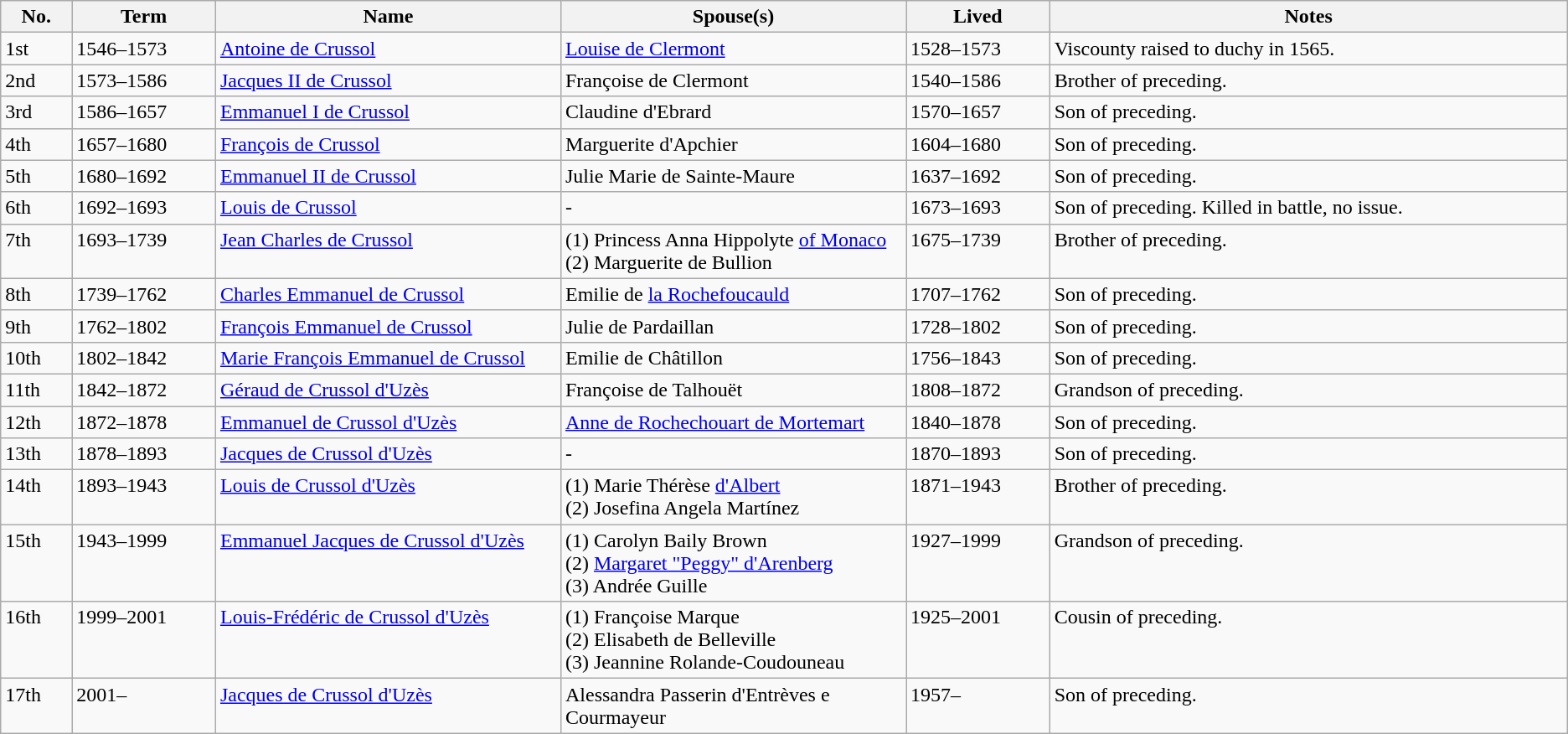<table class="wikitable">
<tr>
<th width="02%">No.</th>
<th width="05%">Term</th>
<th width="12%">Name</th>
<th width="12%">Spouse(s)</th>
<th width="05%">Lived</th>
<th width="18%">Notes</th>
</tr>
<tr valign="top">
<td>1st</td>
<td>1546–1573</td>
<td><a href='#'>Antoine de Crussol</a></td>
<td><a href='#'>Louise de Clermont</a></td>
<td>1528–1573</td>
<td>Viscounty raised to duchy in 1565.</td>
</tr>
<tr valign="top">
<td>2nd</td>
<td>1573–1586</td>
<td><a href='#'>Jacques II de Crussol</a></td>
<td>Françoise de Clermont</td>
<td>1540–1586</td>
<td>Brother of preceding.</td>
</tr>
<tr valign="top">
<td>3rd</td>
<td>1586–1657</td>
<td><a href='#'>Emmanuel I de Crussol</a></td>
<td>Claudine d'Ebrard</td>
<td>1570–1657</td>
<td>Son of preceding.</td>
</tr>
<tr valign="top">
<td>4th</td>
<td>1657–1680</td>
<td><a href='#'>François de Crussol</a></td>
<td>Marguerite d'Apchier</td>
<td>1604–1680</td>
<td>Son of preceding.</td>
</tr>
<tr valign="top">
<td>5th</td>
<td>1680–1692</td>
<td><a href='#'>Emmanuel II de Crussol</a></td>
<td>Julie Marie de Sainte-Maure</td>
<td>1637–1692</td>
<td>Son of preceding.</td>
</tr>
<tr valign="top">
<td>6th</td>
<td>1692–1693</td>
<td><a href='#'>Louis de Crussol</a></td>
<td>-</td>
<td>1673–1693</td>
<td>Son of preceding. Killed in battle, no issue.</td>
</tr>
<tr valign="top">
<td>7th</td>
<td>1693–1739</td>
<td><a href='#'>Jean Charles de Crussol</a></td>
<td>(1) Princess Anna Hippolyte <a href='#'>of Monaco</a><br>(2) Marguerite de Bullion</td>
<td>1675–1739</td>
<td>Brother of preceding.</td>
</tr>
<tr valign="top">
<td>8th</td>
<td>1739–1762</td>
<td><a href='#'>Charles Emmanuel de Crussol</a></td>
<td>Emilie de <a href='#'>la Rochefoucauld</a></td>
<td>1707–1762</td>
<td>Son of preceding.</td>
</tr>
<tr valign="top">
<td>9th</td>
<td>1762–1802</td>
<td><a href='#'>François Emmanuel de Crussol</a></td>
<td>Julie de Pardaillan</td>
<td>1728–1802</td>
<td>Son of preceding.</td>
</tr>
<tr valign="top">
<td>10th</td>
<td>1802–1842</td>
<td><a href='#'>Marie François Emmanuel de Crussol</a></td>
<td>Emilie de Châtillon</td>
<td>1756–1843</td>
<td>Son of preceding.</td>
</tr>
<tr valign="top">
<td>11th</td>
<td>1842–1872</td>
<td><a href='#'>Géraud de Crussol d'Uzès</a></td>
<td>Françoise de Talhouët</td>
<td>1808–1872</td>
<td>Grandson of preceding.</td>
</tr>
<tr valign="top">
<td>12th</td>
<td>1872–1878</td>
<td><a href='#'>Emmanuel de Crussol d'Uzès</a></td>
<td><a href='#'>Anne de Rochechouart de Mortemart</a></td>
<td>1840–1878</td>
<td>Son of preceding.</td>
</tr>
<tr valign="top">
<td>13th</td>
<td>1878–1893</td>
<td><a href='#'>Jacques de Crussol d'Uzès</a></td>
<td>-</td>
<td>1870–1893</td>
<td>Son of preceding.</td>
</tr>
<tr valign="top">
<td>14th</td>
<td>1893–1943</td>
<td><a href='#'>Louis de Crussol d'Uzès</a></td>
<td>(1) Marie Thérèse <a href='#'>d'Albert</a><br>(2) Josefina Angela Martínez</td>
<td>1871–1943</td>
<td>Brother of preceding.</td>
</tr>
<tr valign="top">
<td>15th</td>
<td>1943–1999</td>
<td><a href='#'>Emmanuel Jacques de Crussol d'Uzès</a></td>
<td>(1) Carolyn Baily Brown<br>(2) <a href='#'>Margaret "Peggy" d'Arenberg</a><br>(3) Andrée Guille</td>
<td>1927–1999</td>
<td>Grandson of preceding.</td>
</tr>
<tr valign="top">
<td>16th</td>
<td>1999–2001</td>
<td><a href='#'>Louis-Frédéric de Crussol d'Uzès</a></td>
<td>(1) Françoise Marque<br>(2) Elisabeth de Belleville<br>(3) Jeannine Rolande-Coudouneau</td>
<td>1925–2001</td>
<td>Cousin of preceding.</td>
</tr>
<tr valign="top">
<td>17th</td>
<td>2001–</td>
<td><a href='#'>Jacques de Crussol d'Uzès</a></td>
<td>Alessandra Passerin d'Entrèves e Courmayeur</td>
<td>1957–</td>
<td>Son of preceding.</td>
</tr>
</table>
